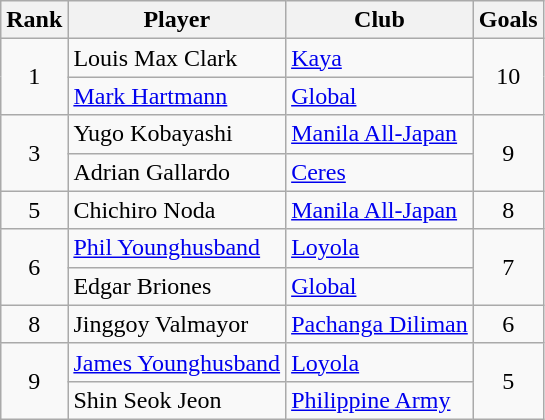<table class="wikitable" style="text-align:center">
<tr>
<th>Rank</th>
<th>Player</th>
<th>Club</th>
<th>Goals</th>
</tr>
<tr>
<td rowspan="2" style="text-align:center;">1</td>
<td align="left"> Louis Max Clark</td>
<td align="left"><a href='#'>Kaya</a></td>
<td rowspan="2" style="text-align:center;">10</td>
</tr>
<tr>
<td align="left"> <a href='#'>Mark Hartmann</a></td>
<td align="left"><a href='#'>Global</a></td>
</tr>
<tr>
<td rowspan="2" style="text-align:center;">3</td>
<td align="left"> Yugo Kobayashi</td>
<td align="left"><a href='#'>Manila All-Japan</a></td>
<td rowspan="2" style="text-align:center;">9</td>
</tr>
<tr>
<td align="left"> Adrian Gallardo</td>
<td align="left"><a href='#'>Ceres</a></td>
</tr>
<tr>
<td rowspan="1" style="text-align:center;">5</td>
<td align="left"> Chichiro Noda</td>
<td align="left"><a href='#'>Manila All-Japan</a></td>
<td rowspan="1" style="text-align:center;">8</td>
</tr>
<tr>
<td rowspan="2" style="text-align:center;">6</td>
<td align="left"> <a href='#'>Phil Younghusband</a></td>
<td align="left"><a href='#'>Loyola</a></td>
<td rowspan="2" style="text-align:center;">7</td>
</tr>
<tr>
<td align="left"> Edgar Briones</td>
<td align="left"><a href='#'>Global</a></td>
</tr>
<tr>
<td rowspan="1" style="text-align:center;">8</td>
<td align="left"> Jinggoy Valmayor</td>
<td align="left"><a href='#'>Pachanga Diliman</a></td>
<td rowspan="1" style="text-align:center;">6</td>
</tr>
<tr>
<td rowspan="2" style="text-align:center;">9</td>
<td align="left"> <a href='#'>James Younghusband</a></td>
<td align="left"><a href='#'>Loyola</a></td>
<td rowspan="2" style="text-align:center;">5</td>
</tr>
<tr>
<td align="left"> Shin Seok Jeon</td>
<td align="left"><a href='#'>Philippine Army</a></td>
</tr>
</table>
